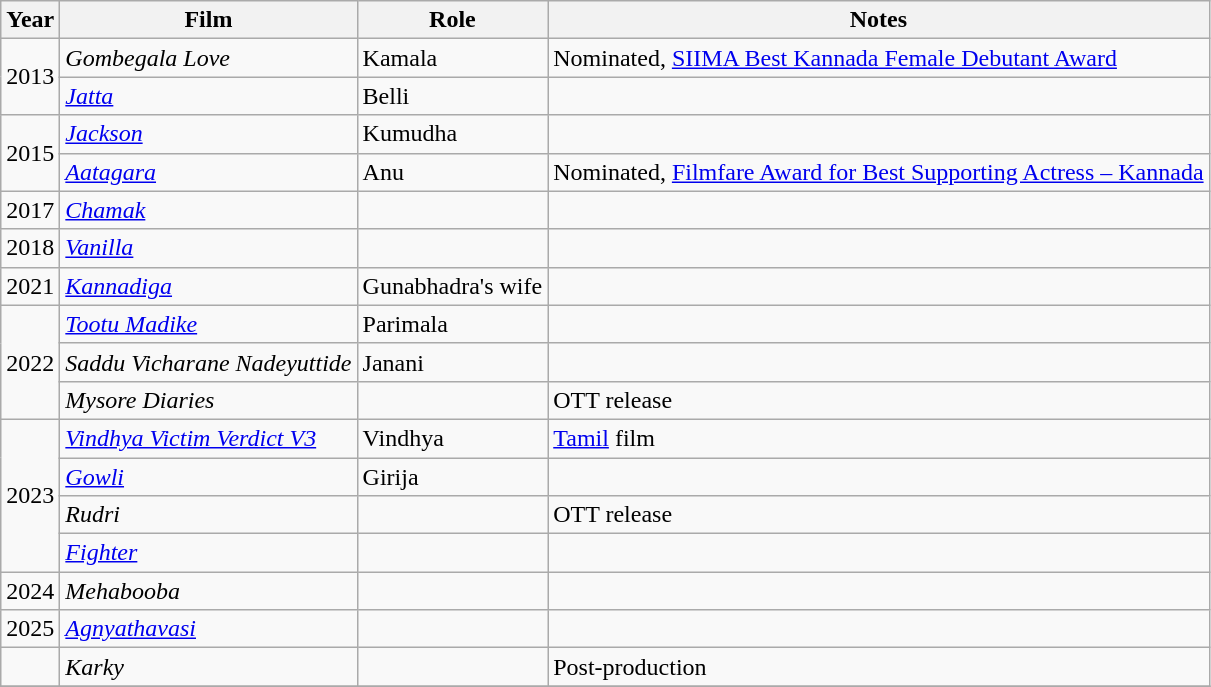<table class="wikitable sortable">
<tr>
<th>Year</th>
<th>Film</th>
<th>Role</th>
<th>Notes</th>
</tr>
<tr>
<td rowspan="2">2013</td>
<td><em>Gombegala Love</em></td>
<td>Kamala</td>
<td>Nominated, <a href='#'>SIIMA Best Kannada Female Debutant Award</a></td>
</tr>
<tr>
<td><em><a href='#'>Jatta</a></em></td>
<td>Belli</td>
<td></td>
</tr>
<tr>
<td rowspan="2">2015</td>
<td><em><a href='#'>Jackson</a></em></td>
<td>Kumudha</td>
<td></td>
</tr>
<tr>
<td><em><a href='#'>Aatagara</a></em></td>
<td>Anu</td>
<td>Nominated, <a href='#'>Filmfare Award for Best Supporting Actress – Kannada</a></td>
</tr>
<tr>
<td rowspan="1">2017</td>
<td><em><a href='#'>Chamak</a></em></td>
<td></td>
<td></td>
</tr>
<tr>
<td rowspan="1">2018</td>
<td><em><a href='#'>Vanilla</a></em></td>
<td></td>
<td></td>
</tr>
<tr>
<td rowspan="1">2021</td>
<td><em><a href='#'>Kannadiga</a></em></td>
<td>Gunabhadra's wife</td>
<td></td>
</tr>
<tr>
<td rowspan="3">2022</td>
<td><em><a href='#'>Tootu Madike</a></em></td>
<td>Parimala</td>
<td></td>
</tr>
<tr>
<td><em>Saddu Vicharane Nadeyuttide</em></td>
<td>Janani</td>
<td></td>
</tr>
<tr>
<td><em>Mysore Diaries</em></td>
<td></td>
<td>OTT release</td>
</tr>
<tr>
<td rowspan="4">2023</td>
<td><em><a href='#'>Vindhya Victim Verdict V3</a></em></td>
<td>Vindhya</td>
<td><a href='#'>Tamil</a> film</td>
</tr>
<tr>
<td><em><a href='#'>Gowli</a></em></td>
<td>Girija</td>
<td></td>
</tr>
<tr>
<td><em>Rudri</em></td>
<td></td>
<td>OTT release</td>
</tr>
<tr>
<td><a href='#'><em>Fighter</em></a></td>
<td></td>
<td></td>
</tr>
<tr>
<td>2024</td>
<td><em>Mehabooba</em></td>
<td></td>
<td></td>
</tr>
<tr>
<td>2025</td>
<td><em><a href='#'>Agnyathavasi</a></em></td>
<td></td>
<td></td>
</tr>
<tr>
<td></td>
<td><em>Karky</em></td>
<td></td>
<td>Post-production</td>
</tr>
<tr>
</tr>
</table>
